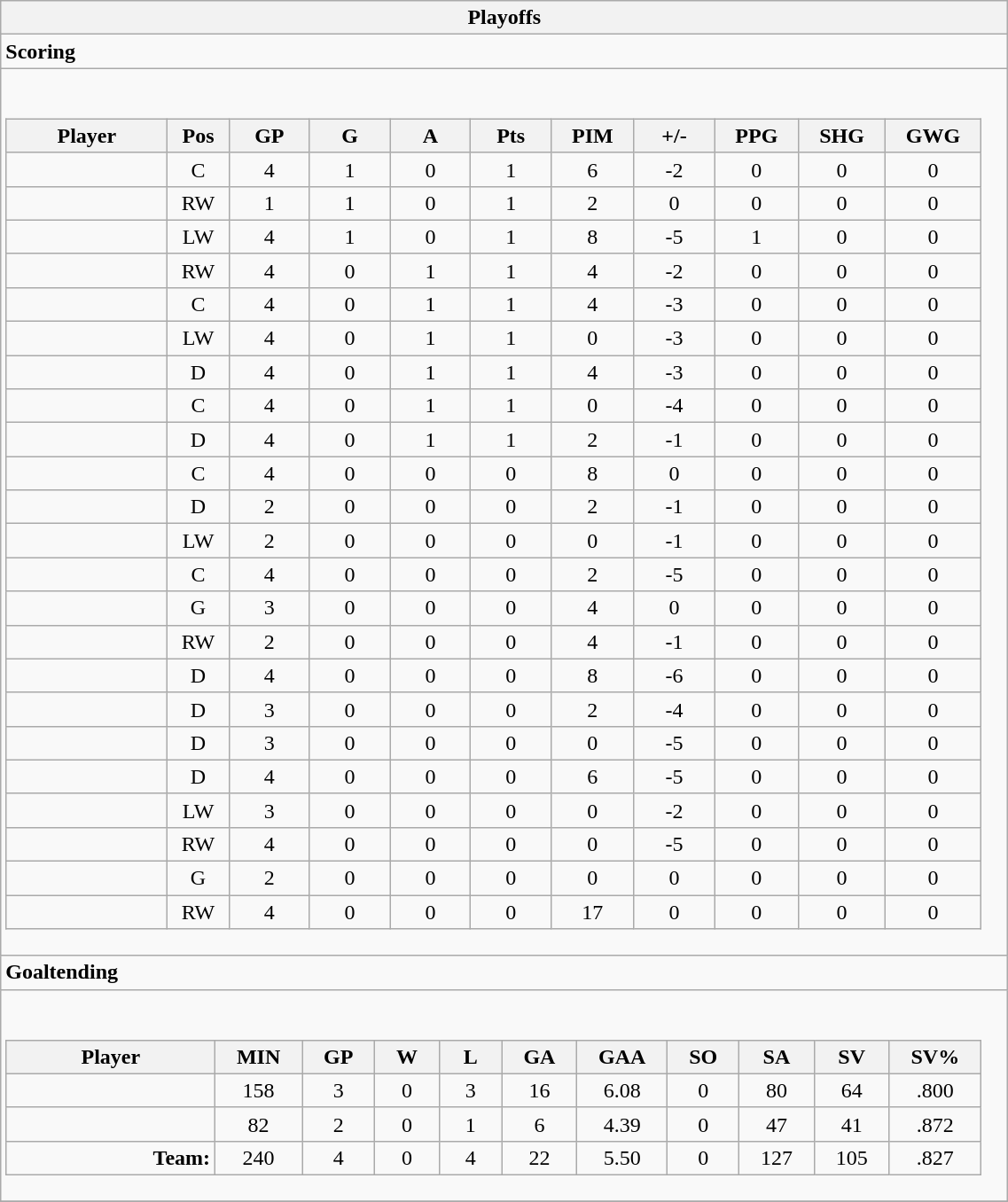<table class="wikitable collapsible " width="60%" border="1">
<tr>
<th>Playoffs</th>
</tr>
<tr>
<td class="tocccolors"><strong>Scoring</strong></td>
</tr>
<tr>
<td><br><table class="wikitable sortable">
<tr ALIGN="center">
<th bgcolor="#DDDDFF" width="10%">Player</th>
<th bgcolor="#DDDDFF" width="3%" title="Position">Pos</th>
<th bgcolor="#DDDDFF" width="5%" title="Games played">GP</th>
<th bgcolor="#DDDDFF" width="5%" title="Goals">G</th>
<th bgcolor="#DDDDFF" width="5%" title="Assists">A</th>
<th bgcolor="#DDDDFF" width="5%" title="Points">Pts</th>
<th bgcolor="#DDDDFF" width="5%" title="Penalties in Minutes">PIM</th>
<th bgcolor="#DDDDFF" width="5%" title="Plus/minus">+/-</th>
<th bgcolor="#DDDDFF" width="5%" title="Power play goals">PPG</th>
<th bgcolor="#DDDDFF" width="5%" title="Short-handed goals">SHG</th>
<th bgcolor="#DDDDFF" width="5%" title="Game-winning goals">GWG</th>
</tr>
<tr align="center">
<td align="right"></td>
<td>C</td>
<td>4</td>
<td>1</td>
<td>0</td>
<td>1</td>
<td>6</td>
<td>-2</td>
<td>0</td>
<td>0</td>
<td>0</td>
</tr>
<tr align="center">
<td align="right"></td>
<td>RW</td>
<td>1</td>
<td>1</td>
<td>0</td>
<td>1</td>
<td>2</td>
<td>0</td>
<td>0</td>
<td>0</td>
<td>0</td>
</tr>
<tr align="center">
<td align="right"></td>
<td>LW</td>
<td>4</td>
<td>1</td>
<td>0</td>
<td>1</td>
<td>8</td>
<td>-5</td>
<td>1</td>
<td>0</td>
<td>0</td>
</tr>
<tr align="center">
<td align="right"></td>
<td>RW</td>
<td>4</td>
<td>0</td>
<td>1</td>
<td>1</td>
<td>4</td>
<td>-2</td>
<td>0</td>
<td>0</td>
<td>0</td>
</tr>
<tr align="center">
<td align="right"></td>
<td>C</td>
<td>4</td>
<td>0</td>
<td>1</td>
<td>1</td>
<td>4</td>
<td>-3</td>
<td>0</td>
<td>0</td>
<td>0</td>
</tr>
<tr align="center">
<td align="right"></td>
<td>LW</td>
<td>4</td>
<td>0</td>
<td>1</td>
<td>1</td>
<td>0</td>
<td>-3</td>
<td>0</td>
<td>0</td>
<td>0</td>
</tr>
<tr align="center">
<td align="right"></td>
<td>D</td>
<td>4</td>
<td>0</td>
<td>1</td>
<td>1</td>
<td>4</td>
<td>-3</td>
<td>0</td>
<td>0</td>
<td>0</td>
</tr>
<tr align="center">
<td align="right"></td>
<td>C</td>
<td>4</td>
<td>0</td>
<td>1</td>
<td>1</td>
<td>0</td>
<td>-4</td>
<td>0</td>
<td>0</td>
<td>0</td>
</tr>
<tr align="center">
<td align="right"></td>
<td>D</td>
<td>4</td>
<td>0</td>
<td>1</td>
<td>1</td>
<td>2</td>
<td>-1</td>
<td>0</td>
<td>0</td>
<td>0</td>
</tr>
<tr align="center">
<td align="right"></td>
<td>C</td>
<td>4</td>
<td>0</td>
<td>0</td>
<td>0</td>
<td>8</td>
<td>0</td>
<td>0</td>
<td>0</td>
<td>0</td>
</tr>
<tr align="center">
<td align="right"></td>
<td>D</td>
<td>2</td>
<td>0</td>
<td>0</td>
<td>0</td>
<td>2</td>
<td>-1</td>
<td>0</td>
<td>0</td>
<td>0</td>
</tr>
<tr align="center">
<td align="right"></td>
<td>LW</td>
<td>2</td>
<td>0</td>
<td>0</td>
<td>0</td>
<td>0</td>
<td>-1</td>
<td>0</td>
<td>0</td>
<td>0</td>
</tr>
<tr align="center">
<td align="right"></td>
<td>C</td>
<td>4</td>
<td>0</td>
<td>0</td>
<td>0</td>
<td>2</td>
<td>-5</td>
<td>0</td>
<td>0</td>
<td>0</td>
</tr>
<tr align="center">
<td align="right"></td>
<td>G</td>
<td>3</td>
<td>0</td>
<td>0</td>
<td>0</td>
<td>4</td>
<td>0</td>
<td>0</td>
<td>0</td>
<td>0</td>
</tr>
<tr align="center">
<td align="right"></td>
<td>RW</td>
<td>2</td>
<td>0</td>
<td>0</td>
<td>0</td>
<td>4</td>
<td>-1</td>
<td>0</td>
<td>0</td>
<td>0</td>
</tr>
<tr align="center">
<td align="right"></td>
<td>D</td>
<td>4</td>
<td>0</td>
<td>0</td>
<td>0</td>
<td>8</td>
<td>-6</td>
<td>0</td>
<td>0</td>
<td>0</td>
</tr>
<tr align="center">
<td align="right"></td>
<td>D</td>
<td>3</td>
<td>0</td>
<td>0</td>
<td>0</td>
<td>2</td>
<td>-4</td>
<td>0</td>
<td>0</td>
<td>0</td>
</tr>
<tr align="center">
<td align="right"></td>
<td>D</td>
<td>3</td>
<td>0</td>
<td>0</td>
<td>0</td>
<td>0</td>
<td>-5</td>
<td>0</td>
<td>0</td>
<td>0</td>
</tr>
<tr align="center">
<td align="right"></td>
<td>D</td>
<td>4</td>
<td>0</td>
<td>0</td>
<td>0</td>
<td>6</td>
<td>-5</td>
<td>0</td>
<td>0</td>
<td>0</td>
</tr>
<tr align="center">
<td align="right"></td>
<td>LW</td>
<td>3</td>
<td>0</td>
<td>0</td>
<td>0</td>
<td>0</td>
<td>-2</td>
<td>0</td>
<td>0</td>
<td>0</td>
</tr>
<tr align="center">
<td align="right"></td>
<td>RW</td>
<td>4</td>
<td>0</td>
<td>0</td>
<td>0</td>
<td>0</td>
<td>-5</td>
<td>0</td>
<td>0</td>
<td>0</td>
</tr>
<tr align="center">
<td align="right"></td>
<td>G</td>
<td>2</td>
<td>0</td>
<td>0</td>
<td>0</td>
<td>0</td>
<td>0</td>
<td>0</td>
<td>0</td>
<td>0</td>
</tr>
<tr align="center">
<td align="right"></td>
<td>RW</td>
<td>4</td>
<td>0</td>
<td>0</td>
<td>0</td>
<td>17</td>
<td>0</td>
<td>0</td>
<td>0</td>
<td>0</td>
</tr>
</table>
</td>
</tr>
<tr>
<td class="toccolors"><strong>Goaltending</strong></td>
</tr>
<tr>
<td><br><table class="wikitable sortable">
<tr>
<th bgcolor="#DDDDFF" width="10%">Player</th>
<th width="3%" bgcolor="#DDDDFF" title="Minutes played">MIN</th>
<th width="3%" bgcolor="#DDDDFF" title="Games played in">GP</th>
<th width="3%" bgcolor="#DDDDFF" title="Wins">W</th>
<th width="3%" bgcolor="#DDDDFF"title="Losses">L</th>
<th width="3%" bgcolor="#DDDDFF" title="Goals against">GA</th>
<th width="3%" bgcolor="#DDDDFF" title="Goals against average">GAA</th>
<th width="3%" bgcolor="#DDDDFF" title="Shut-outs">SO</th>
<th width="3%" bgcolor="#DDDDFF" title="Shots against">SA</th>
<th width="3%" bgcolor="#DDDDFF" title="Shots saved">SV</th>
<th width="3%" bgcolor="#DDDDFF" title="Save percentage">SV%</th>
</tr>
<tr align="center">
<td align="right"></td>
<td>158</td>
<td>3</td>
<td>0</td>
<td>3</td>
<td>16</td>
<td>6.08</td>
<td>0</td>
<td>80</td>
<td>64</td>
<td>.800</td>
</tr>
<tr align="center">
<td align="right"></td>
<td>82</td>
<td>2</td>
<td>0</td>
<td>1</td>
<td>6</td>
<td>4.39</td>
<td>0</td>
<td>47</td>
<td>41</td>
<td>.872</td>
</tr>
<tr align="center">
<td align="right"><strong>Team:</strong></td>
<td>240</td>
<td>4</td>
<td>0</td>
<td>4</td>
<td>22</td>
<td>5.50</td>
<td>0</td>
<td>127</td>
<td>105</td>
<td>.827</td>
</tr>
</table>
</td>
</tr>
<tr>
</tr>
</table>
